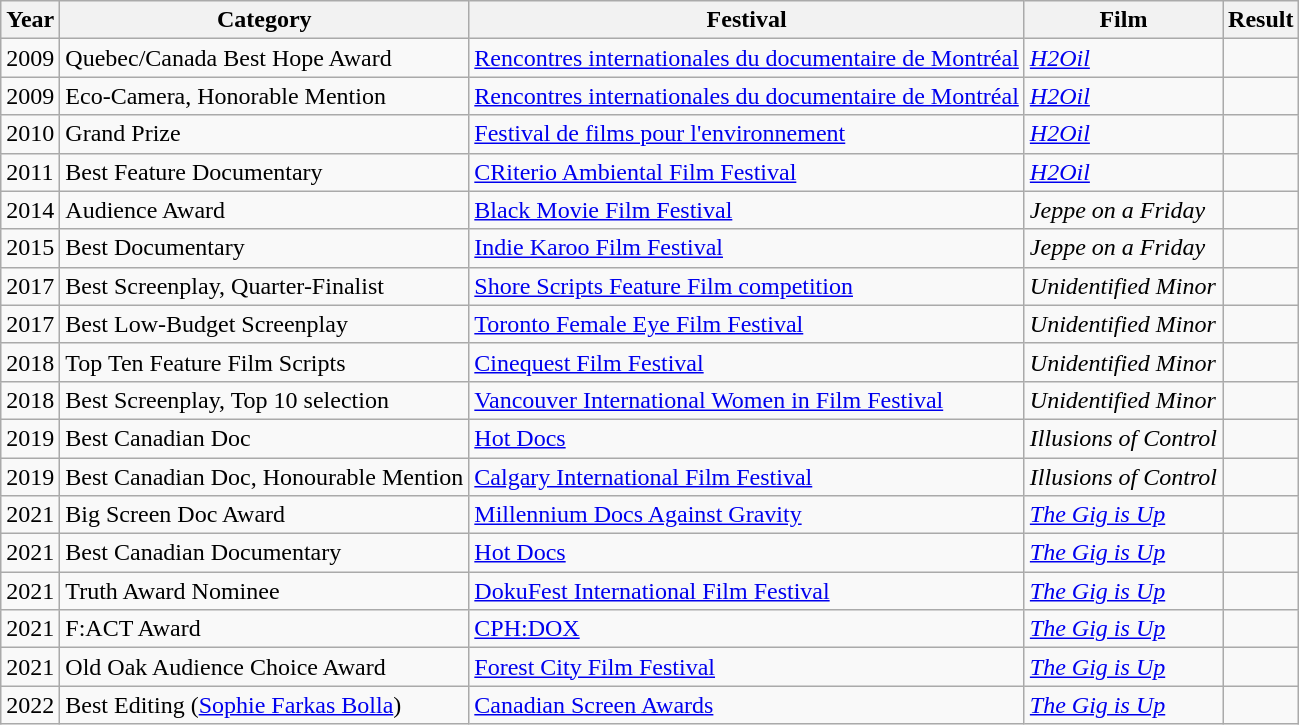<table class="wikitable plainrowheaders sortable">
<tr>
<th>Year</th>
<th>Category</th>
<th>Festival</th>
<th>Film</th>
<th>Result</th>
</tr>
<tr>
<td>2009</td>
<td>Quebec/Canada Best Hope Award</td>
<td><a href='#'>Rencontres internationales du documentaire de Montréal</a></td>
<td><em><a href='#'>H2Oil</a></em></td>
<td></td>
</tr>
<tr>
<td>2009</td>
<td>Eco-Camera, Honorable Mention</td>
<td><a href='#'>Rencontres internationales du documentaire de Montréal</a></td>
<td><em><a href='#'>H2Oil</a></em></td>
<td></td>
</tr>
<tr>
<td>2010</td>
<td>Grand Prize</td>
<td><a href='#'>Festival de films pour l'environnement</a></td>
<td><em><a href='#'>H2Oil</a></em></td>
<td></td>
</tr>
<tr>
<td>2011</td>
<td>Best Feature Documentary</td>
<td><a href='#'>CRiterio Ambiental Film Festival</a></td>
<td><em><a href='#'>H2Oil</a></em></td>
<td></td>
</tr>
<tr>
<td>2014</td>
<td>Audience Award</td>
<td><a href='#'>Black Movie Film Festival</a></td>
<td><em>Jeppe on a Friday</em></td>
<td></td>
</tr>
<tr>
<td>2015</td>
<td>Best Documentary</td>
<td><a href='#'>Indie Karoo Film Festival</a></td>
<td><em>Jeppe on a Friday</em></td>
<td></td>
</tr>
<tr>
<td>2017</td>
<td>Best Screenplay, Quarter-Finalist</td>
<td><a href='#'>Shore Scripts Feature Film competition</a></td>
<td><em>Unidentified Minor</em></td>
<td></td>
</tr>
<tr>
<td>2017</td>
<td>Best Low-Budget Screenplay</td>
<td><a href='#'>Toronto Female Eye Film Festival</a></td>
<td><em>Unidentified Minor</em></td>
<td></td>
</tr>
<tr>
<td>2018</td>
<td>Top Ten Feature Film Scripts</td>
<td><a href='#'>Cinequest Film Festival</a></td>
<td><em>Unidentified Minor</em></td>
<td></td>
</tr>
<tr>
<td>2018</td>
<td>Best Screenplay, Top 10 selection</td>
<td><a href='#'>Vancouver International Women in Film Festival</a></td>
<td><em>Unidentified Minor</em></td>
<td></td>
</tr>
<tr>
<td>2019</td>
<td>Best Canadian Doc</td>
<td><a href='#'>Hot Docs</a></td>
<td><em>Illusions of Control</em></td>
<td></td>
</tr>
<tr>
<td>2019</td>
<td>Best Canadian Doc, Honourable Mention</td>
<td><a href='#'>Calgary International Film Festival</a></td>
<td><em>Illusions of Control</em></td>
<td></td>
</tr>
<tr>
<td>2021</td>
<td>Big Screen Doc Award</td>
<td><a href='#'>Millennium Docs Against Gravity</a></td>
<td><em><a href='#'>The Gig is Up</a></em></td>
<td></td>
</tr>
<tr>
<td>2021</td>
<td>Best Canadian Documentary</td>
<td><a href='#'>Hot Docs</a></td>
<td><em><a href='#'>The Gig is Up</a></em></td>
<td></td>
</tr>
<tr>
<td>2021</td>
<td>Truth Award Nominee</td>
<td><a href='#'>DokuFest International Film Festival</a></td>
<td><em><a href='#'>The Gig is Up</a></em></td>
<td></td>
</tr>
<tr>
<td>2021</td>
<td>F:ACT Award</td>
<td><a href='#'>CPH:DOX</a></td>
<td><em><a href='#'>The Gig is Up</a></em></td>
<td></td>
</tr>
<tr>
<td>2021</td>
<td>Old Oak Audience Choice Award</td>
<td><a href='#'>Forest City Film Festival</a></td>
<td><em><a href='#'>The Gig is Up</a></em></td>
<td></td>
</tr>
<tr>
<td>2022</td>
<td>Best Editing (<a href='#'>Sophie Farkas Bolla</a>)</td>
<td><a href='#'>Canadian Screen Awards</a></td>
<td><em><a href='#'>The Gig is Up</a></em></td>
<td></td>
</tr>
</table>
